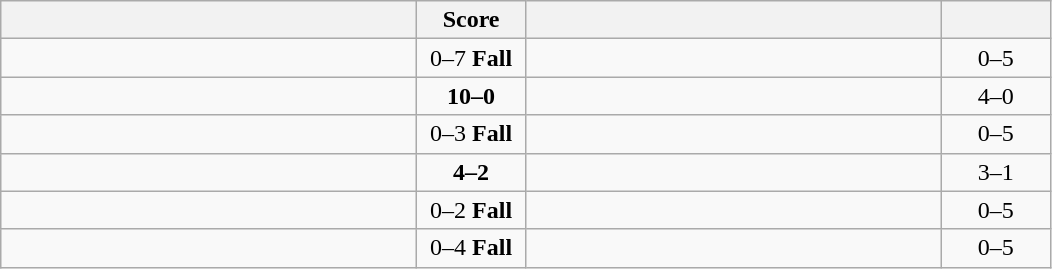<table class="wikitable" style="text-align: center; ">
<tr>
<th align="right" width="270"></th>
<th width="65">Score</th>
<th align="left" width="270"></th>
<th width="65"></th>
</tr>
<tr>
<td align="left"></td>
<td>0–7 <strong>Fall</strong></td>
<td align="left"><strong></strong></td>
<td>0–5 <strong></strong></td>
</tr>
<tr>
<td align="left"><strong></strong></td>
<td><strong>10–0</strong></td>
<td align="left"></td>
<td>4–0 <strong></strong></td>
</tr>
<tr>
<td align="left"></td>
<td>0–3 <strong>Fall</strong></td>
<td align="left"><strong></strong></td>
<td>0–5 <strong></strong></td>
</tr>
<tr>
<td align="left"><strong></strong></td>
<td><strong>4–2</strong></td>
<td align="left"></td>
<td>3–1 <strong></strong></td>
</tr>
<tr>
<td align="left"></td>
<td>0–2 <strong>Fall</strong></td>
<td align="left"><strong></strong></td>
<td>0–5 <strong></strong></td>
</tr>
<tr>
<td align="left"></td>
<td>0–4 <strong>Fall</strong></td>
<td align="left"><strong></strong></td>
<td>0–5 <strong></strong></td>
</tr>
</table>
